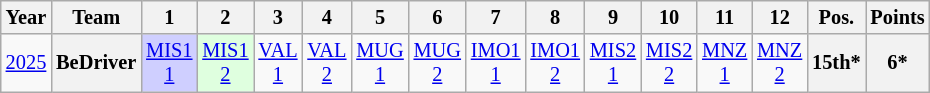<table class="wikitable" border="1" style="text-align:center; font-size:85%;">
<tr>
<th>Year</th>
<th>Team</th>
<th>1</th>
<th>2</th>
<th>3</th>
<th>4</th>
<th>5</th>
<th>6</th>
<th>7</th>
<th>8</th>
<th>9</th>
<th>10</th>
<th>11</th>
<th>12</th>
<th>Pos.</th>
<th>Points</th>
</tr>
<tr>
<td><a href='#'>2025</a></td>
<th>BeDriver</th>
<td style="background:#CFCFFF;"><a href='#'>MIS1<br>1</a><br></td>
<td style="background:#DFFFDF;"><a href='#'>MIS1<br>2</a><br></td>
<td style="background:#;"><a href='#'>VAL<br>1</a><br></td>
<td style="background:#;"><a href='#'>VAL<br>2</a><br></td>
<td style="background:#;"><a href='#'>MUG<br>1</a><br></td>
<td style="background:#;"><a href='#'>MUG<br>2</a><br></td>
<td style="background:#;"><a href='#'>IMO1<br>1</a><br></td>
<td style="background:#;"><a href='#'>IMO1<br>2</a><br></td>
<td style="background:#;"><a href='#'>MIS2<br>1</a><br></td>
<td style="background:#;"><a href='#'>MIS2<br>2</a><br></td>
<td style="background:#;"><a href='#'>MNZ<br>1</a><br></td>
<td style="background:#;"><a href='#'>MNZ<br>2</a><br></td>
<th>15th*</th>
<th>6*</th>
</tr>
</table>
